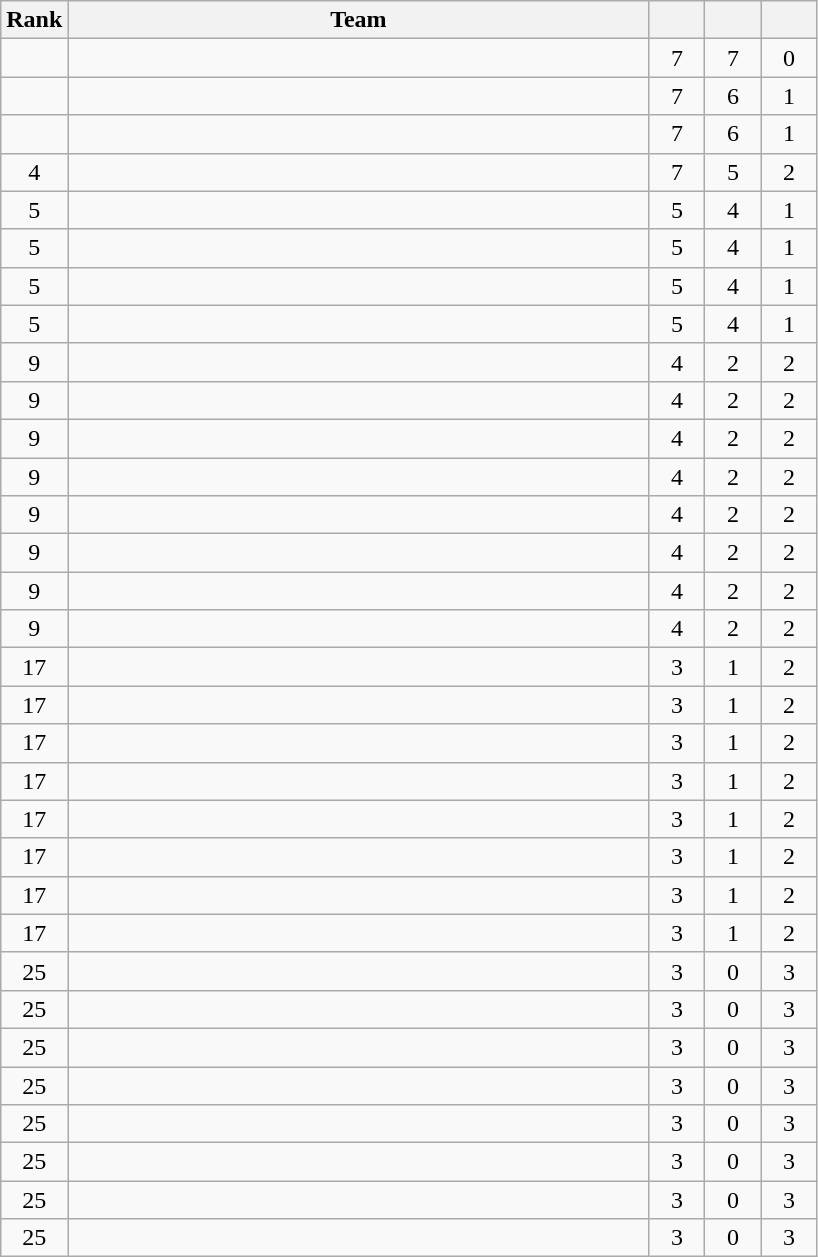<table class="wikitable" style="text-align: center;">
<tr>
<th width=35>Rank</th>
<th width=380>Team</th>
<th width=30></th>
<th width=30></th>
<th width=30></th>
</tr>
<tr>
<td></td>
<td align=left></td>
<td>7</td>
<td>7</td>
<td>0</td>
</tr>
<tr>
<td></td>
<td align=left></td>
<td>7</td>
<td>6</td>
<td>1</td>
</tr>
<tr>
<td></td>
<td align=left></td>
<td>7</td>
<td>6</td>
<td>1</td>
</tr>
<tr>
<td>4</td>
<td align=left></td>
<td>7</td>
<td>5</td>
<td>2</td>
</tr>
<tr>
<td>5</td>
<td align=left></td>
<td>5</td>
<td>4</td>
<td>1</td>
</tr>
<tr>
<td>5</td>
<td align=left></td>
<td>5</td>
<td>4</td>
<td>1</td>
</tr>
<tr>
<td>5</td>
<td align=left></td>
<td>5</td>
<td>4</td>
<td>1</td>
</tr>
<tr>
<td>5</td>
<td align=left></td>
<td>5</td>
<td>4</td>
<td>1</td>
</tr>
<tr>
<td>9</td>
<td align=left></td>
<td>4</td>
<td>2</td>
<td>2</td>
</tr>
<tr>
<td>9</td>
<td align=left></td>
<td>4</td>
<td>2</td>
<td>2</td>
</tr>
<tr>
<td>9</td>
<td align=left></td>
<td>4</td>
<td>2</td>
<td>2</td>
</tr>
<tr>
<td>9</td>
<td align=left></td>
<td>4</td>
<td>2</td>
<td>2</td>
</tr>
<tr>
<td>9</td>
<td align=left></td>
<td>4</td>
<td>2</td>
<td>2</td>
</tr>
<tr>
<td>9</td>
<td align=left></td>
<td>4</td>
<td>2</td>
<td>2</td>
</tr>
<tr>
<td>9</td>
<td align=left></td>
<td>4</td>
<td>2</td>
<td>2</td>
</tr>
<tr>
<td>9</td>
<td align=left></td>
<td>4</td>
<td>2</td>
<td>2</td>
</tr>
<tr>
<td>17</td>
<td align=left></td>
<td>3</td>
<td>1</td>
<td>2</td>
</tr>
<tr>
<td>17</td>
<td align=left></td>
<td>3</td>
<td>1</td>
<td>2</td>
</tr>
<tr>
<td>17</td>
<td align=left></td>
<td>3</td>
<td>1</td>
<td>2</td>
</tr>
<tr>
<td>17</td>
<td align=left></td>
<td>3</td>
<td>1</td>
<td>2</td>
</tr>
<tr>
<td>17</td>
<td align=left></td>
<td>3</td>
<td>1</td>
<td>2</td>
</tr>
<tr>
<td>17</td>
<td align=left></td>
<td>3</td>
<td>1</td>
<td>2</td>
</tr>
<tr>
<td>17</td>
<td align=left></td>
<td>3</td>
<td>1</td>
<td>2</td>
</tr>
<tr>
<td>17</td>
<td align=left></td>
<td>3</td>
<td>1</td>
<td>2</td>
</tr>
<tr>
<td>25</td>
<td align=left></td>
<td>3</td>
<td>0</td>
<td>3</td>
</tr>
<tr>
<td>25</td>
<td align=left></td>
<td>3</td>
<td>0</td>
<td>3</td>
</tr>
<tr>
<td>25</td>
<td align=left></td>
<td>3</td>
<td>0</td>
<td>3</td>
</tr>
<tr>
<td>25</td>
<td align=left></td>
<td>3</td>
<td>0</td>
<td>3</td>
</tr>
<tr>
<td>25</td>
<td align=left></td>
<td>3</td>
<td>0</td>
<td>3</td>
</tr>
<tr>
<td>25</td>
<td align=left></td>
<td>3</td>
<td>0</td>
<td>3</td>
</tr>
<tr>
<td>25</td>
<td align=left></td>
<td>3</td>
<td>0</td>
<td>3</td>
</tr>
<tr>
<td>25</td>
<td align=left></td>
<td>3</td>
<td>0</td>
<td>3</td>
</tr>
</table>
